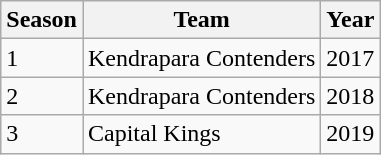<table class="wikitable sortable">
<tr>
<th>Season</th>
<th>Team</th>
<th>Year</th>
</tr>
<tr>
<td>1</td>
<td>Kendrapara Contenders</td>
<td>2017</td>
</tr>
<tr>
<td>2</td>
<td>Kendrapara Contenders</td>
<td>2018</td>
</tr>
<tr>
<td>3</td>
<td>Capital Kings</td>
<td>2019</td>
</tr>
</table>
